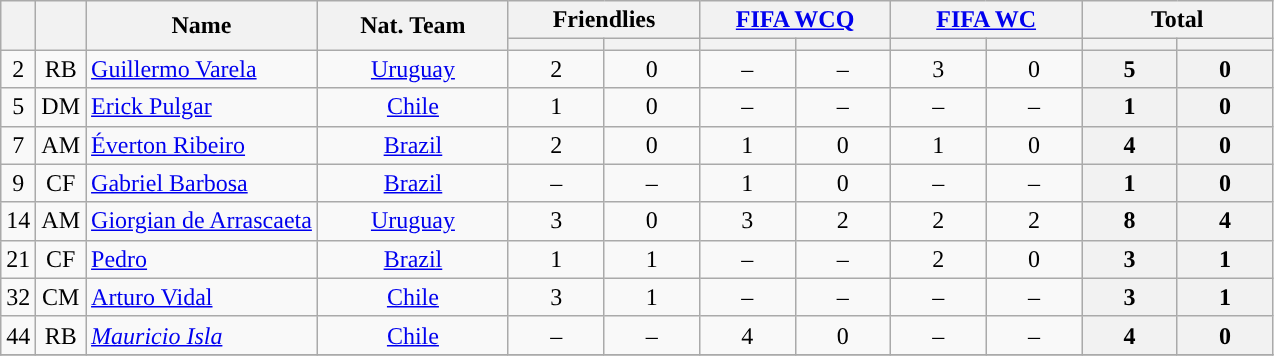<table class="wikitable" style="text-align:center">
<tr>
<th rowspan="2"></th>
<th rowspan="2"></th>
<th rowspan="2">Name</th>
<th rowspan="2" style="width:120px;">Nat. Team</th>
<th colspan="2" style="width:120px;">Friendlies</th>
<th colspan="2" style="width:120px;"><a href='#'>FIFA WCQ</a></th>
<th colspan="2" style="width:120px;"><a href='#'>FIFA WC</a></th>
<th colspan="2" style="width:120px;">Total</th>
</tr>
<tr>
<th></th>
<th></th>
<th></th>
<th></th>
<th></th>
<th></th>
<th></th>
<th></th>
</tr>
<tr>
<td>2</td>
<td>RB</td>
<td align="left"><a href='#'>Guillermo Varela</a></td>
<td> <a href='#'>Uruguay</a></td>
<td>2</td>
<td>0</td>
<td>–</td>
<td>–</td>
<td>3</td>
<td>0</td>
<th>5</th>
<th>0</th>
</tr>
<tr>
<td>5</td>
<td>DM</td>
<td align="left"><a href='#'>Erick Pulgar</a></td>
<td> <a href='#'>Chile</a></td>
<td>1</td>
<td>0</td>
<td>–</td>
<td>–</td>
<td>–</td>
<td>–</td>
<th>1</th>
<th>0</th>
</tr>
<tr>
<td>7</td>
<td>AM</td>
<td align="left"><a href='#'>Éverton Ribeiro</a></td>
<td> <a href='#'>Brazil</a></td>
<td>2</td>
<td>0</td>
<td>1</td>
<td>0</td>
<td>1</td>
<td>0</td>
<th>4</th>
<th>0</th>
</tr>
<tr>
<td>9</td>
<td>CF</td>
<td align="left"><a href='#'>Gabriel Barbosa</a></td>
<td> <a href='#'>Brazil</a></td>
<td>–</td>
<td>–</td>
<td>1</td>
<td>0</td>
<td>–</td>
<td>–</td>
<th>1</th>
<th>0</th>
</tr>
<tr>
<td>14</td>
<td>AM</td>
<td align="left"><a href='#'>Giorgian de Arrascaeta</a></td>
<td> <a href='#'>Uruguay</a></td>
<td>3</td>
<td>0</td>
<td>3</td>
<td>2</td>
<td>2</td>
<td>2</td>
<th>8</th>
<th>4</th>
</tr>
<tr>
<td>21</td>
<td>CF</td>
<td align="left"><a href='#'>Pedro</a></td>
<td> <a href='#'>Brazil</a></td>
<td>1</td>
<td>1</td>
<td>–</td>
<td>–</td>
<td>2</td>
<td>0</td>
<th>3</th>
<th>1</th>
</tr>
<tr>
<td>32</td>
<td>CM</td>
<td align="left"><a href='#'>Arturo Vidal</a></td>
<td> <a href='#'>Chile</a></td>
<td>3</td>
<td>1</td>
<td>–</td>
<td>–</td>
<td>–</td>
<td>–</td>
<th>3</th>
<th>1</th>
</tr>
<tr>
<td>44</td>
<td>RB</td>
<td align="left"><em><a href='#'>Mauricio Isla</a></em></td>
<td> <a href='#'>Chile</a></td>
<td>–</td>
<td>–</td>
<td>4</td>
<td>0</td>
<td>–</td>
<td>–</td>
<th>4</th>
<th>0</th>
</tr>
<tr>
</tr>
</table>
